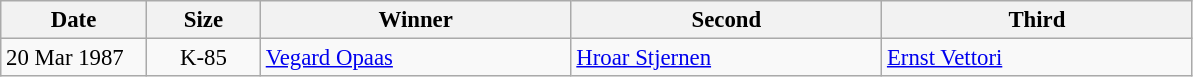<table class="wikitable" style="font-size:95%;">
<tr>
<th width="90">Date</th>
<th width="69">Size</th>
<th width="200">Winner</th>
<th width="200">Second</th>
<th width="200">Third</th>
</tr>
<tr>
<td>20 Mar 1987</td>
<td align=center>K-85</td>
<td> <a href='#'>Vegard Opaas</a></td>
<td> <a href='#'>Hroar Stjernen</a></td>
<td> <a href='#'>Ernst Vettori</a></td>
</tr>
</table>
